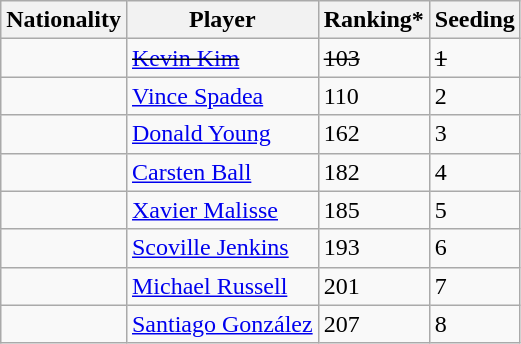<table class="wikitable" border="1">
<tr>
<th>Nationality</th>
<th>Player</th>
<th>Ranking*</th>
<th>Seeding</th>
</tr>
<tr>
<td></td>
<td><s><a href='#'>Kevin Kim</a></s></td>
<td><s>103</s></td>
<td><s>1</s></td>
</tr>
<tr>
<td></td>
<td><a href='#'>Vince Spadea</a></td>
<td>110</td>
<td>2</td>
</tr>
<tr>
<td></td>
<td><a href='#'>Donald Young</a></td>
<td>162</td>
<td>3</td>
</tr>
<tr>
<td></td>
<td><a href='#'>Carsten Ball</a></td>
<td>182</td>
<td>4</td>
</tr>
<tr>
<td></td>
<td><a href='#'>Xavier Malisse</a></td>
<td>185</td>
<td>5</td>
</tr>
<tr>
<td></td>
<td><a href='#'>Scoville Jenkins</a></td>
<td>193</td>
<td>6</td>
</tr>
<tr>
<td></td>
<td><a href='#'>Michael Russell</a></td>
<td>201</td>
<td>7</td>
</tr>
<tr>
<td></td>
<td><a href='#'>Santiago González</a></td>
<td>207</td>
<td>8</td>
</tr>
</table>
